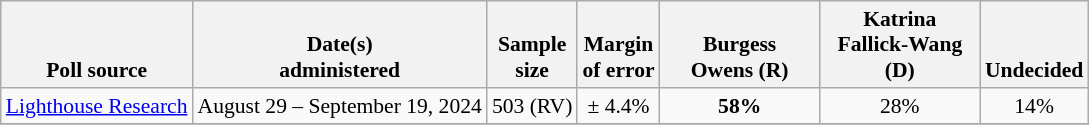<table class="wikitable" style="font-size:90%;text-align:center;">
<tr valign=bottom>
<th>Poll source</th>
<th>Date(s)<br>administered</th>
<th>Sample<br>size</th>
<th>Margin<br>of error</th>
<th style="width:100px;">Burgess<br>Owens (R)</th>
<th style="width:100px;">Katrina<br>Fallick-Wang  (D)</th>
<th>Undecided</th>
</tr>
<tr>
<td style="text-align:left;"><a href='#'>Lighthouse Research</a></td>
<td>August 29 – September 19, 2024</td>
<td>503 (RV)</td>
<td>± 4.4%</td>
<td><strong>58%</strong></td>
<td>28%</td>
<td>14%</td>
</tr>
<tr>
</tr>
</table>
